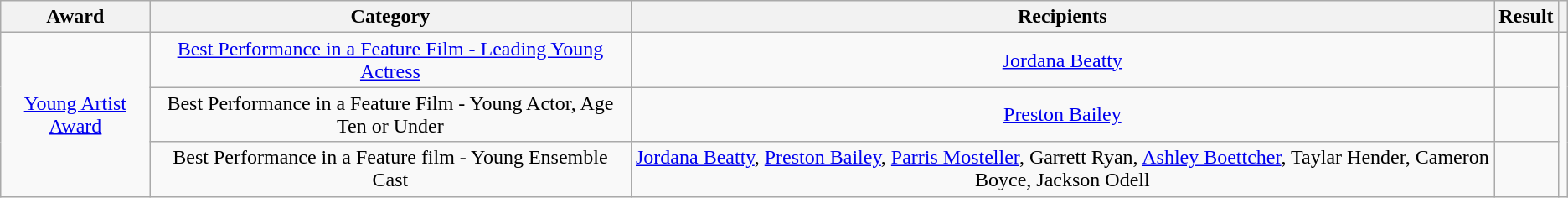<table class="wikitable sortable plainrowheaders" style="text-align: center;">
<tr>
<th>Award</th>
<th>Category</th>
<th>Recipients</th>
<th>Result</th>
<th></th>
</tr>
<tr>
<td rowspan=3><a href='#'>Young Artist Award</a></td>
<td><a href='#'>Best Performance in a Feature Film - Leading Young Actress</a></td>
<td><a href='#'>Jordana Beatty</a></td>
<td></td>
<td rowspan=3></td>
</tr>
<tr>
<td>Best Performance in a Feature Film - Young Actor, Age Ten or Under</td>
<td><a href='#'>Preston Bailey</a></td>
<td></td>
</tr>
<tr>
<td>Best Performance in a Feature film - Young Ensemble Cast</td>
<td><a href='#'>Jordana Beatty</a>, <a href='#'>Preston Bailey</a>, <a href='#'>Parris Mosteller</a>, Garrett Ryan, <a href='#'>Ashley Boettcher</a>, Taylar Hender, Cameron Boyce, Jackson Odell</td>
<td></td>
</tr>
</table>
